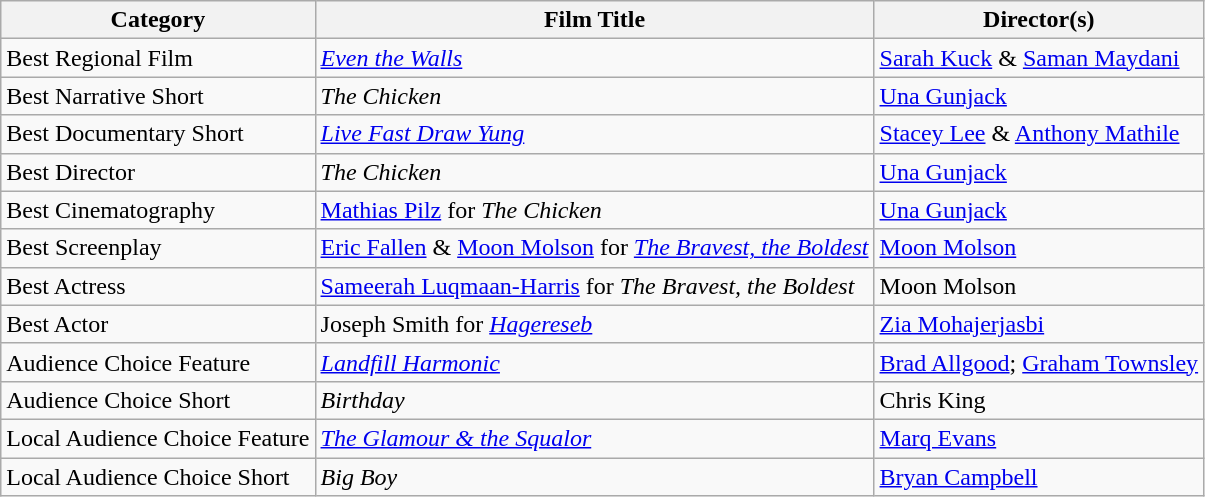<table class="wikitable">
<tr>
<th>Category</th>
<th>Film Title</th>
<th>Director(s)</th>
</tr>
<tr>
<td>Best Regional Film</td>
<td><em><a href='#'>Even the Walls</a></em></td>
<td><a href='#'>Sarah Kuck</a> & <a href='#'>Saman Maydani</a></td>
</tr>
<tr>
<td>Best Narrative Short</td>
<td><em>The Chicken</em></td>
<td><a href='#'>Una Gunjack</a></td>
</tr>
<tr>
<td>Best Documentary Short</td>
<td><em><a href='#'>Live Fast Draw Yung</a></em></td>
<td><a href='#'>Stacey Lee</a> & <a href='#'>Anthony Mathile</a></td>
</tr>
<tr>
<td>Best Director</td>
<td><em>The Chicken</em></td>
<td><a href='#'>Una Gunjack</a></td>
</tr>
<tr>
<td>Best Cinematography</td>
<td><a href='#'>Mathias Pilz</a> for <em>The Chicken</em></td>
<td><a href='#'>Una Gunjack</a></td>
</tr>
<tr>
<td>Best Screenplay</td>
<td><a href='#'>Eric Fallen</a> & <a href='#'>Moon Molson</a> for <em><a href='#'>The Bravest, the Boldest</a></em></td>
<td><a href='#'>Moon Molson</a></td>
</tr>
<tr>
<td>Best Actress</td>
<td><a href='#'>Sameerah Luqmaan-Harris</a> for <em>The Bravest, the Boldest</em></td>
<td>Moon Molson</td>
</tr>
<tr>
<td>Best Actor</td>
<td>Joseph Smith for <em><a href='#'>Hagereseb</a></em></td>
<td><a href='#'>Zia Mohajerjasbi</a></td>
</tr>
<tr>
<td>Audience Choice Feature</td>
<td><em><a href='#'>Landfill Harmonic</a></em></td>
<td><a href='#'>Brad Allgood</a>; <a href='#'>Graham Townsley</a></td>
</tr>
<tr>
<td>Audience Choice Short</td>
<td><em>Birthday</em></td>
<td>Chris King</td>
</tr>
<tr>
<td>Local Audience Choice Feature</td>
<td><em><a href='#'>The Glamour & the Squalor</a></em></td>
<td><a href='#'>Marq Evans</a></td>
</tr>
<tr>
<td>Local Audience Choice Short</td>
<td><em>Big Boy</em></td>
<td><a href='#'>Bryan Campbell</a></td>
</tr>
</table>
